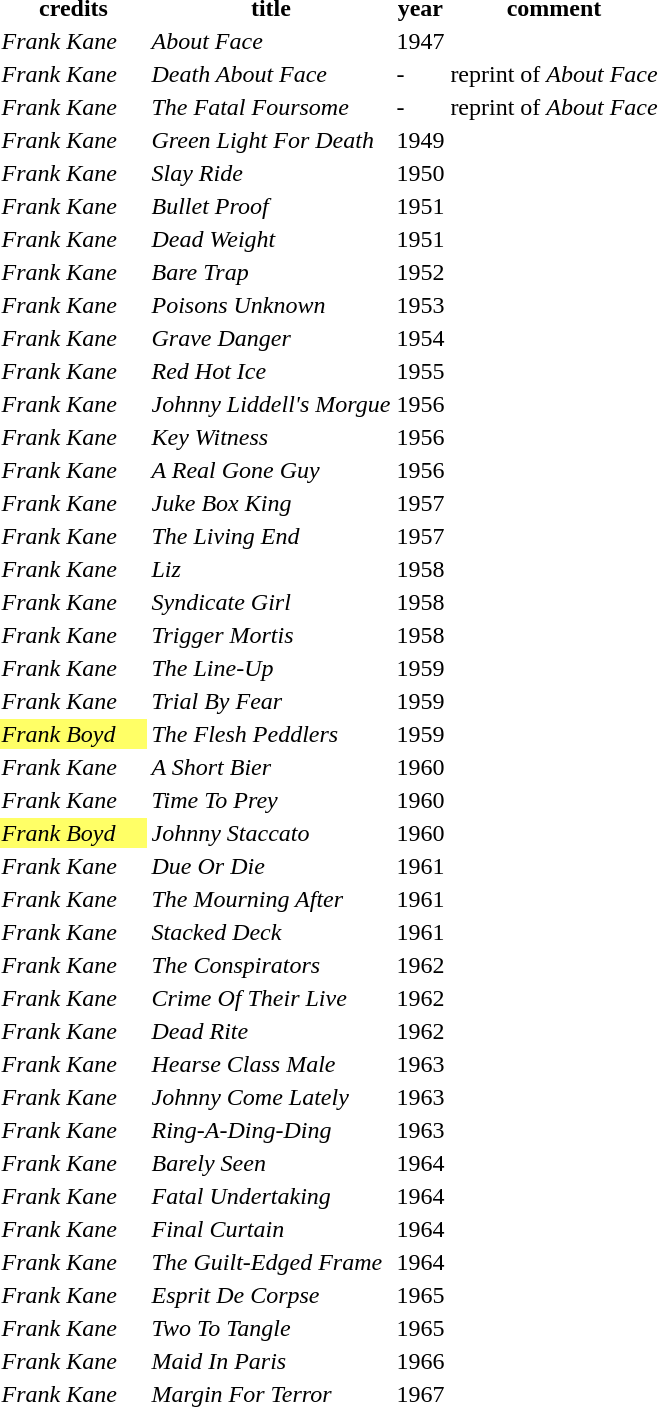<table class="sortable">
<tr>
<th>credits</th>
<th>title</th>
<th>year</th>
<th>comment</th>
</tr>
<tr>
<td style="width:6em"><em>Frank Kane</em></td>
<td><em>About Face</em></td>
<td>1947</td>
<td></td>
</tr>
<tr>
<td><em>Frank Kane</em></td>
<td><em>Death About Face</em></td>
<td>-</td>
<td>reprint of <em>About Face</em></td>
</tr>
<tr>
<td><em>Frank Kane</em></td>
<td><em>The Fatal Foursome</em></td>
<td>-</td>
<td>reprint of <em>About Face</em></td>
</tr>
<tr>
<td><em>Frank Kane</em></td>
<td><em>Green Light For Death</em></td>
<td>1949</td>
<td></td>
</tr>
<tr>
<td><em>Frank Kane</em></td>
<td><em>Slay Ride</em></td>
<td>1950</td>
<td></td>
</tr>
<tr>
<td><em>Frank Kane</em></td>
<td><em>Bullet Proof</em></td>
<td>1951</td>
<td></td>
</tr>
<tr>
<td><em>Frank Kane</em></td>
<td><em>Dead Weight</em></td>
<td>1951</td>
<td></td>
</tr>
<tr>
<td><em>Frank Kane</em></td>
<td><em>Bare Trap</em></td>
<td>1952</td>
<td></td>
</tr>
<tr>
<td><em>Frank Kane</em></td>
<td><em>Poisons Unknown</em></td>
<td>1953</td>
<td></td>
</tr>
<tr>
<td><em>Frank Kane</em></td>
<td><em>Grave Danger</em></td>
<td>1954</td>
<td></td>
</tr>
<tr>
<td><em>Frank Kane</em></td>
<td><em>Red Hot Ice</em></td>
<td>1955</td>
<td></td>
</tr>
<tr>
<td><em>Frank Kane</em></td>
<td><em>Johnny Liddell's Morgue</em></td>
<td>1956</td>
<td></td>
</tr>
<tr>
<td><em>Frank Kane</em></td>
<td><em>Key Witness</em></td>
<td>1956</td>
<td></td>
</tr>
<tr>
<td><em>Frank Kane</em></td>
<td><em>A Real Gone Guy</em></td>
<td>1956</td>
<td></td>
</tr>
<tr>
<td><em>Frank Kane</em></td>
<td><em>Juke Box King</em></td>
<td>1957</td>
<td></td>
</tr>
<tr>
<td><em>Frank Kane</em></td>
<td><em>The Living End</em></td>
<td>1957</td>
<td></td>
</tr>
<tr>
<td><em>Frank Kane</em></td>
<td><em>Liz</em></td>
<td>1958</td>
<td></td>
</tr>
<tr>
<td><em>Frank Kane</em></td>
<td><em>Syndicate Girl</em></td>
<td>1958</td>
<td></td>
</tr>
<tr>
<td><em>Frank Kane</em></td>
<td><em>Trigger Mortis</em></td>
<td>1958</td>
<td></td>
</tr>
<tr>
<td><em>Frank Kane</em></td>
<td><em>The Line-Up</em></td>
<td>1959</td>
<td></td>
</tr>
<tr>
<td><em>Frank Kane</em></td>
<td><em>Trial By Fear</em></td>
<td>1959</td>
<td></td>
</tr>
<tr>
<td style="background:#ff6"><em>Frank Boyd</em></td>
<td><em>The Flesh Peddlers</em></td>
<td>1959</td>
<td></td>
</tr>
<tr>
<td><em>Frank Kane</em></td>
<td><em>A Short Bier</em></td>
<td>1960</td>
<td></td>
</tr>
<tr>
<td><em>Frank Kane</em></td>
<td><em>Time To Prey</em></td>
<td>1960</td>
<td></td>
</tr>
<tr>
<td style="background:#ff6"><em>Frank Boyd</em></td>
<td><em>Johnny Staccato</em></td>
<td>1960</td>
<td></td>
</tr>
<tr>
<td><em>Frank Kane</em></td>
<td><em>Due Or Die</em></td>
<td>1961</td>
<td></td>
</tr>
<tr>
<td><em>Frank Kane</em></td>
<td><em>The Mourning After</em></td>
<td>1961</td>
<td></td>
</tr>
<tr>
<td><em>Frank Kane</em></td>
<td><em>Stacked Deck</em></td>
<td>1961</td>
<td></td>
</tr>
<tr>
<td><em>Frank Kane</em></td>
<td><em>The Conspirators</em></td>
<td>1962</td>
<td></td>
</tr>
<tr>
<td><em>Frank Kane</em></td>
<td><em>Crime Of Their Live</em></td>
<td>1962</td>
<td></td>
</tr>
<tr>
<td><em>Frank Kane</em></td>
<td><em>Dead Rite</em></td>
<td>1962</td>
<td></td>
</tr>
<tr>
<td><em>Frank Kane</em></td>
<td><em>Hearse Class Male</em></td>
<td>1963</td>
<td></td>
</tr>
<tr>
<td><em>Frank Kane</em></td>
<td><em>Johnny Come Lately</em></td>
<td>1963</td>
<td></td>
</tr>
<tr>
<td><em>Frank Kane</em></td>
<td><em>Ring-A-Ding-Ding</em></td>
<td>1963</td>
<td></td>
</tr>
<tr>
<td><em>Frank Kane</em></td>
<td><em>Barely Seen</em></td>
<td>1964</td>
<td></td>
</tr>
<tr>
<td><em>Frank Kane</em></td>
<td><em>Fatal Undertaking</em></td>
<td>1964</td>
<td></td>
</tr>
<tr>
<td><em>Frank Kane</em></td>
<td><em>Final Curtain</em></td>
<td>1964</td>
<td></td>
</tr>
<tr>
<td><em>Frank Kane</em></td>
<td><em>The Guilt-Edged Frame</em></td>
<td>1964</td>
<td></td>
</tr>
<tr>
<td><em>Frank Kane</em></td>
<td><em>Esprit De Corpse</em></td>
<td>1965</td>
<td></td>
</tr>
<tr>
<td><em>Frank Kane</em></td>
<td><em>Two To Tangle</em></td>
<td>1965</td>
<td></td>
</tr>
<tr>
<td><em>Frank Kane</em></td>
<td><em>Maid In Paris</em></td>
<td>1966</td>
<td></td>
</tr>
<tr>
<td><em>Frank Kane</em></td>
<td><em>Margin For Terror</em></td>
<td>1967</td>
<td></td>
</tr>
</table>
